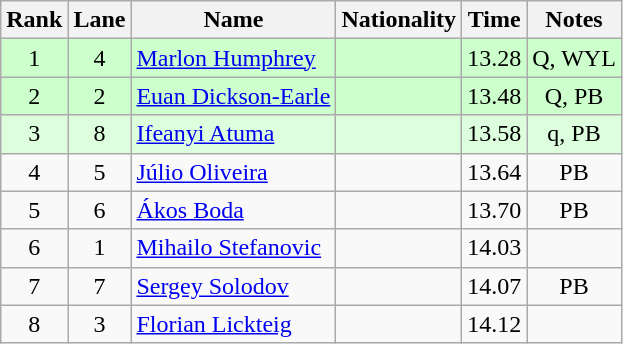<table class="wikitable sortable" style="text-align:center">
<tr>
<th>Rank</th>
<th>Lane</th>
<th>Name</th>
<th>Nationality</th>
<th>Time</th>
<th>Notes</th>
</tr>
<tr bgcolor=ccffcc>
<td>1</td>
<td>4</td>
<td align=left><a href='#'>Marlon Humphrey</a></td>
<td align=left></td>
<td>13.28</td>
<td>Q, WYL</td>
</tr>
<tr bgcolor=ccffcc>
<td>2</td>
<td>2</td>
<td align=left><a href='#'>Euan Dickson-Earle</a></td>
<td align=left></td>
<td>13.48</td>
<td>Q, PB</td>
</tr>
<tr bgcolor=ddffdd>
<td>3</td>
<td>8</td>
<td align=left><a href='#'>Ifeanyi Atuma</a></td>
<td align=left></td>
<td>13.58</td>
<td>q, PB</td>
</tr>
<tr>
<td>4</td>
<td>5</td>
<td align=left><a href='#'>Júlio Oliveira</a></td>
<td align=left></td>
<td>13.64</td>
<td>PB</td>
</tr>
<tr>
<td>5</td>
<td>6</td>
<td align=left><a href='#'>Ákos Boda</a></td>
<td align=left></td>
<td>13.70</td>
<td>PB</td>
</tr>
<tr>
<td>6</td>
<td>1</td>
<td align=left><a href='#'>Mihailo Stefanovic</a></td>
<td align=left></td>
<td>14.03</td>
<td></td>
</tr>
<tr>
<td>7</td>
<td>7</td>
<td align=left><a href='#'>Sergey Solodov</a></td>
<td align=left></td>
<td>14.07</td>
<td>PB</td>
</tr>
<tr>
<td>8</td>
<td>3</td>
<td align=left><a href='#'>Florian Lickteig</a></td>
<td align=left></td>
<td>14.12</td>
<td></td>
</tr>
</table>
